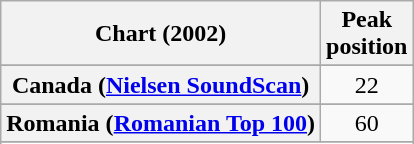<table class="wikitable sortable plainrowheaders" style="text-align:center">
<tr>
<th>Chart (2002)</th>
<th>Peak<br>position</th>
</tr>
<tr>
</tr>
<tr>
</tr>
<tr>
<th scope="row">Canada (<a href='#'>Nielsen SoundScan</a>)</th>
<td>22</td>
</tr>
<tr>
</tr>
<tr>
</tr>
<tr>
</tr>
<tr>
</tr>
<tr>
<th scope="row">Romania (<a href='#'>Romanian Top 100</a>)</th>
<td>60</td>
</tr>
<tr>
</tr>
<tr>
</tr>
<tr>
</tr>
<tr>
</tr>
<tr>
</tr>
<tr>
</tr>
<tr>
</tr>
<tr>
</tr>
</table>
